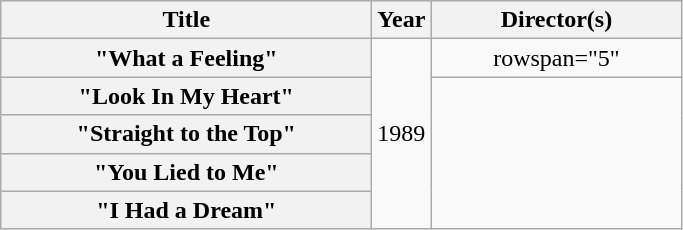<table class="wikitable plainrowheaders" style="text-align:center;">
<tr>
<th scope="col" style="width:15em;">Title</th>
<th scope="col" style="width:2em;">Year</th>
<th scope="col" style="width:10em;">Director(s)</th>
</tr>
<tr>
<th scope="row">"What a Feeling"</th>
<td rowspan="5">1989</td>
<td>rowspan="5" </td>
</tr>
<tr>
<th scope="row">"Look In My Heart"</th>
</tr>
<tr>
<th scope="row">"Straight to the Top"</th>
</tr>
<tr>
<th scope="row">"You Lied to Me"</th>
</tr>
<tr>
<th scope="row">"I Had a Dream"</th>
</tr>
</table>
